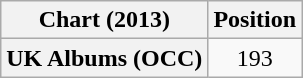<table class="wikitable plainrowheaders" style="text-align:center">
<tr>
<th scope="col">Chart (2013)</th>
<th scope="col">Position</th>
</tr>
<tr>
<th scope="row">UK Albums (OCC)</th>
<td>193</td>
</tr>
</table>
